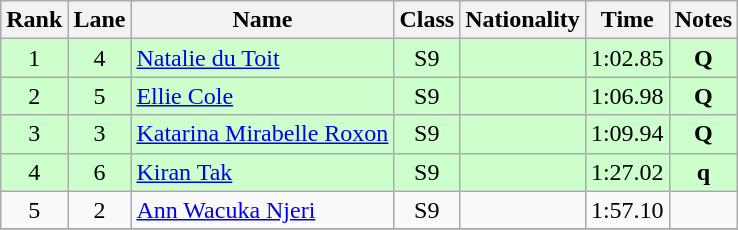<table class="wikitable sortable" style="text-align:center">
<tr>
<th>Rank</th>
<th>Lane</th>
<th>Name</th>
<th>Class</th>
<th>Nationality</th>
<th>Time</th>
<th>Notes</th>
</tr>
<tr bgcolor=ccffcc>
<td>1</td>
<td>4</td>
<td align=left><a href='#'>Natalie du Toit</a></td>
<td>S9</td>
<td align=left></td>
<td>1:02.85</td>
<td><strong>Q</strong></td>
</tr>
<tr bgcolor=ccffcc>
<td>2</td>
<td>5</td>
<td align=left><a href='#'>Ellie Cole</a></td>
<td>S9</td>
<td align=left></td>
<td>1:06.98</td>
<td><strong>Q</strong></td>
</tr>
<tr bgcolor=ccffcc>
<td>3</td>
<td>3</td>
<td align=left><a href='#'>Katarina Mirabelle Roxon</a></td>
<td>S9</td>
<td align=left></td>
<td>1:09.94</td>
<td><strong>Q</strong></td>
</tr>
<tr bgcolor=ccffcc>
<td>4</td>
<td>6</td>
<td align=left><a href='#'>Kiran Tak</a></td>
<td>S9</td>
<td align=left></td>
<td>1:27.02</td>
<td><strong>q</strong></td>
</tr>
<tr>
<td>5</td>
<td>2</td>
<td align=left><a href='#'>Ann Wacuka Njeri</a></td>
<td>S9</td>
<td align=left></td>
<td>1:57.10</td>
<td></td>
</tr>
<tr>
</tr>
</table>
